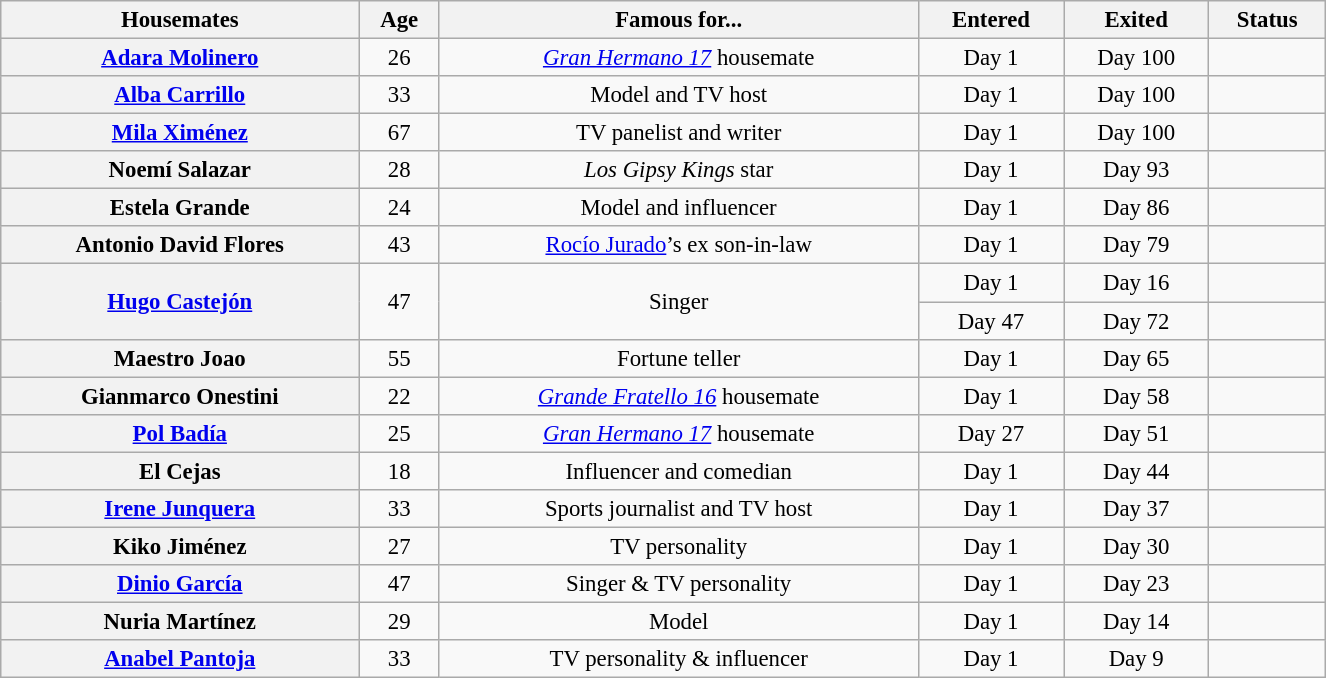<table class="wikitable" style="margin:auto; text-align:center; width:70%; font-size:95%">
<tr>
<th>Housemates</th>
<th>Age</th>
<th>Famous for...</th>
<th>Entered</th>
<th>Exited</th>
<th>Status</th>
</tr>
<tr>
<th><strong><a href='#'>Adara Molinero</a></strong></th>
<td>26</td>
<td><em><a href='#'>Gran Hermano 17</a></em> housemate</td>
<td>Day 1</td>
<td>Day 100</td>
<td></td>
</tr>
<tr>
<th><a href='#'>Alba Carrillo</a></th>
<td>33</td>
<td>Model and TV host</td>
<td>Day 1</td>
<td>Day 100</td>
<td></td>
</tr>
<tr>
<th><a href='#'>Mila Ximénez</a></th>
<td>67</td>
<td>TV panelist and writer</td>
<td>Day 1</td>
<td>Day 100</td>
<td></td>
</tr>
<tr>
<th>Noemí Salazar</th>
<td>28</td>
<td><em>Los Gipsy Kings</em> star</td>
<td>Day 1</td>
<td>Day 93</td>
<td></td>
</tr>
<tr>
<th>Estela Grande</th>
<td>24</td>
<td>Model and influencer</td>
<td>Day 1</td>
<td>Day 86</td>
<td></td>
</tr>
<tr>
<th>Antonio David Flores</th>
<td>43</td>
<td><a href='#'>Rocío Jurado</a>’s ex son-in-law</td>
<td>Day 1</td>
<td>Day 79</td>
<td></td>
</tr>
<tr>
<th rowspan="2"><a href='#'>Hugo Castejón</a></th>
<td rowspan="2">47</td>
<td rowspan="2">Singer</td>
<td>Day 1</td>
<td>Day 16</td>
<td></td>
</tr>
<tr>
<td>Day 47</td>
<td>Day 72</td>
<td></td>
</tr>
<tr>
<th>Maestro Joao</th>
<td>55</td>
<td>Fortune teller</td>
<td>Day 1</td>
<td>Day 65</td>
<td></td>
</tr>
<tr>
<th>Gianmarco Onestini</th>
<td>22</td>
<td><em><a href='#'>Grande Fratello 16</a></em> housemate</td>
<td>Day 1</td>
<td>Day 58</td>
<td></td>
</tr>
<tr>
<th><a href='#'>Pol Badía</a></th>
<td>25</td>
<td><em><a href='#'>Gran Hermano 17</a></em> housemate</td>
<td>Day 27</td>
<td>Day 51</td>
<td></td>
</tr>
<tr>
<th>El Cejas</th>
<td>18</td>
<td>Influencer and comedian</td>
<td>Day 1</td>
<td>Day 44</td>
<td></td>
</tr>
<tr>
<th><a href='#'>Irene Junquera</a></th>
<td>33</td>
<td>Sports journalist and TV host</td>
<td>Day 1</td>
<td>Day 37</td>
<td></td>
</tr>
<tr>
<th>Kiko Jiménez</th>
<td>27</td>
<td>TV personality</td>
<td>Day 1</td>
<td>Day 30</td>
<td></td>
</tr>
<tr>
<th><a href='#'>Dinio García</a></th>
<td>47</td>
<td>Singer & TV personality</td>
<td>Day 1</td>
<td>Day 23</td>
<td></td>
</tr>
<tr>
<th>Nuria Martínez</th>
<td>29</td>
<td>Model</td>
<td>Day 1</td>
<td>Day 14</td>
<td></td>
</tr>
<tr>
<th><a href='#'>Anabel Pantoja</a></th>
<td>33</td>
<td>TV personality & influencer</td>
<td>Day 1</td>
<td>Day 9</td>
<td></td>
</tr>
</table>
